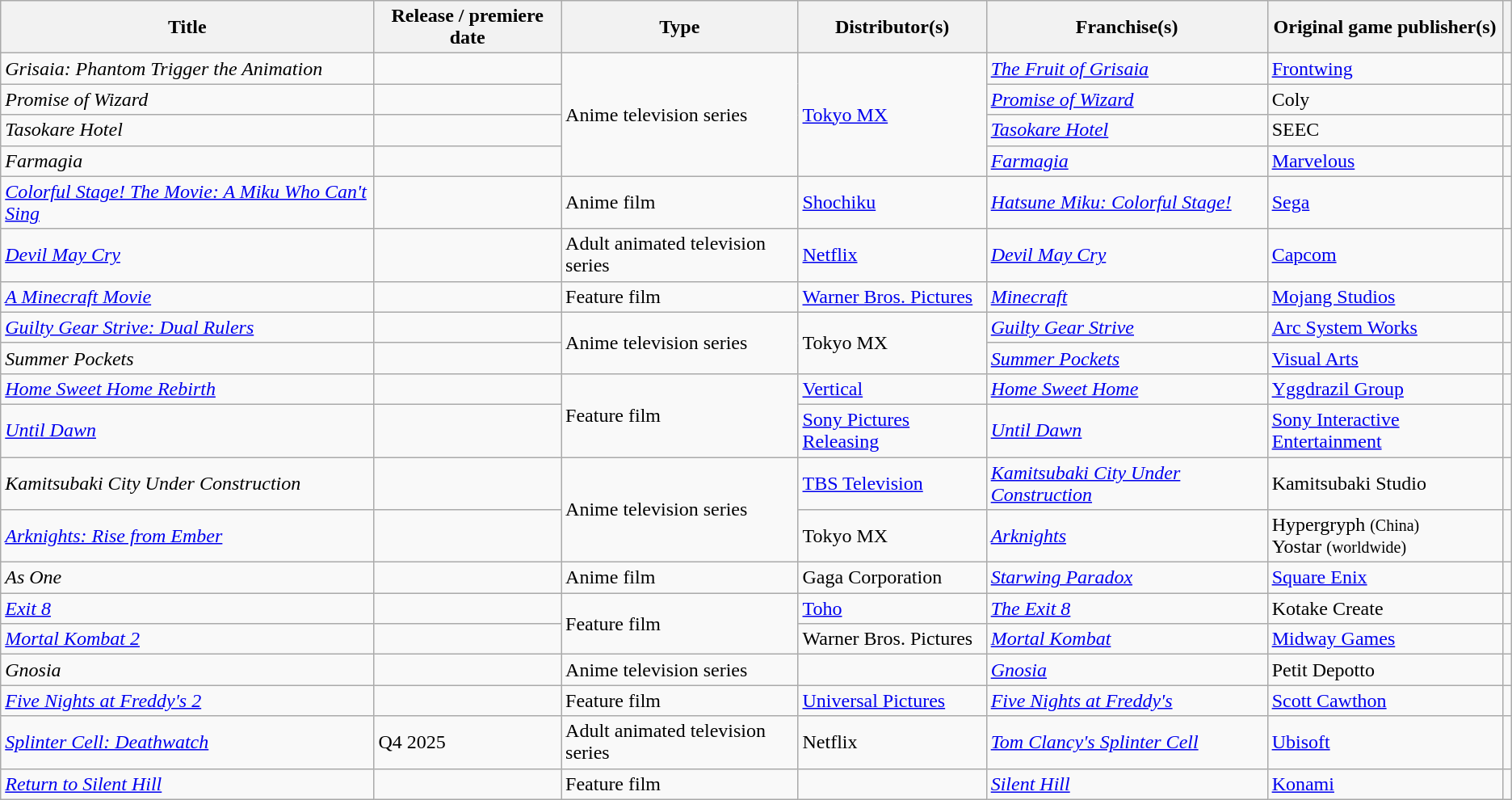<table class="wikitable sortable">
<tr>
<th>Title</th>
<th>Release / premiere date</th>
<th>Type</th>
<th>Distributor(s)</th>
<th>Franchise(s)</th>
<th>Original game publisher(s)</th>
<th></th>
</tr>
<tr>
<td><em>Grisaia: Phantom Trigger the Animation</em></td>
<td></td>
<td rowspan="4">Anime television series</td>
<td rowspan="4"><a href='#'>Tokyo MX</a> </td>
<td><em><a href='#'>The Fruit of Grisaia</a></em></td>
<td><a href='#'>Frontwing</a></td>
<td align="center"></td>
</tr>
<tr>
<td><em>Promise of Wizard</em></td>
<td></td>
<td><em><a href='#'>Promise of Wizard</a></em></td>
<td>Coly</td>
<td align="center"></td>
</tr>
<tr>
<td><em>Tasokare Hotel</em></td>
<td></td>
<td><em><a href='#'>Tasokare Hotel</a></em></td>
<td>SEEC</td>
<td align="center"></td>
</tr>
<tr>
<td><em>Farmagia</em></td>
<td></td>
<td><em><a href='#'>Farmagia</a></em></td>
<td><a href='#'>Marvelous</a></td>
<td align="center"></td>
</tr>
<tr>
<td><em><a href='#'>Colorful Stage! The Movie: A Miku Who Can't Sing</a></em></td>
<td></td>
<td>Anime film</td>
<td><a href='#'>Shochiku</a></td>
<td><em><a href='#'>Hatsune Miku: Colorful Stage!</a></em></td>
<td><a href='#'>Sega</a></td>
<td align="center"></td>
</tr>
<tr>
<td><em><a href='#'>Devil May Cry</a></em></td>
<td></td>
<td>Adult animated television series</td>
<td><a href='#'>Netflix</a></td>
<td><em><a href='#'>Devil May Cry</a></em></td>
<td><a href='#'>Capcom</a></td>
<td align="center"></td>
</tr>
<tr>
<td><em><a href='#'>A Minecraft Movie</a></em></td>
<td></td>
<td>Feature film</td>
<td><a href='#'>Warner Bros. Pictures</a></td>
<td><em><a href='#'>Minecraft</a></em></td>
<td><a href='#'>Mojang Studios</a></td>
<td align="center"></td>
</tr>
<tr>
<td><em><a href='#'>Guilty Gear Strive: Dual Rulers</a></em></td>
<td></td>
<td rowspan="2">Anime television series</td>
<td rowspan="2">Tokyo MX </td>
<td><em><a href='#'>Guilty Gear Strive</a></em></td>
<td><a href='#'>Arc System Works</a></td>
<td align="center"></td>
</tr>
<tr>
<td><em>Summer Pockets</em></td>
<td></td>
<td><em><a href='#'>Summer Pockets</a></em></td>
<td><a href='#'>Visual Arts</a></td>
<td align="center"></td>
</tr>
<tr>
<td><em><a href='#'>Home Sweet Home Rebirth</a></em></td>
<td></td>
<td rowspan="2">Feature film</td>
<td><a href='#'>Vertical</a></td>
<td><em><a href='#'>Home Sweet Home</a></em></td>
<td><a href='#'>Yggdrazil Group</a></td>
<td align="center"></td>
</tr>
<tr>
<td><em><a href='#'>Until Dawn</a></em></td>
<td></td>
<td><a href='#'>Sony Pictures Releasing</a></td>
<td><em><a href='#'>Until Dawn</a></em></td>
<td><a href='#'>Sony Interactive Entertainment</a></td>
<td align="center"></td>
</tr>
<tr>
<td><em>Kamitsubaki City Under Construction</em></td>
<td></td>
<td rowspan="2">Anime television series</td>
<td><a href='#'>TBS Television</a> </td>
<td><em><a href='#'>Kamitsubaki City Under Construction</a></em></td>
<td>Kamitsubaki Studio</td>
<td align="center"></td>
</tr>
<tr>
<td><em><a href='#'>Arknights: Rise from Ember</a></em></td>
<td></td>
<td>Tokyo MX </td>
<td><em><a href='#'>Arknights</a></em></td>
<td>Hypergryph <small>(China)</small><br>Yostar <small>(worldwide)</small></td>
<td align="center"></td>
</tr>
<tr>
<td><em>As One</em></td>
<td></td>
<td>Anime film</td>
<td>Gaga Corporation</td>
<td><em><a href='#'>Starwing Paradox</a></em></td>
<td><a href='#'>Square Enix</a></td>
<td align="center"></td>
</tr>
<tr>
<td><em><a href='#'>Exit 8</a></em></td>
<td></td>
<td rowspan="2">Feature film</td>
<td><a href='#'>Toho</a></td>
<td><em><a href='#'>The Exit 8</a></em></td>
<td>Kotake Create</td>
<td align="center"></td>
</tr>
<tr>
<td><em><a href='#'>Mortal Kombat 2</a></em></td>
<td></td>
<td>Warner Bros. Pictures</td>
<td><em><a href='#'>Mortal Kombat</a></em></td>
<td><a href='#'>Midway Games</a></td>
<td align="center"></td>
</tr>
<tr>
<td><em>Gnosia</em></td>
<td></td>
<td>Anime television series</td>
<td></td>
<td><em><a href='#'>Gnosia</a></em></td>
<td>Petit Depotto</td>
<td align="center"></td>
</tr>
<tr>
<td><em><a href='#'>Five Nights at Freddy's 2</a></em></td>
<td></td>
<td>Feature film</td>
<td><a href='#'>Universal Pictures</a></td>
<td><em><a href='#'>Five Nights at Freddy's</a></em></td>
<td><a href='#'>Scott Cawthon</a></td>
<td align="center"></td>
</tr>
<tr>
<td><em><a href='#'>Splinter Cell: Deathwatch</a></em></td>
<td>Q4 2025</td>
<td>Adult animated television series</td>
<td>Netflix</td>
<td><em><a href='#'>Tom Clancy's Splinter Cell</a></em></td>
<td><a href='#'>Ubisoft</a></td>
<td align="center"></td>
</tr>
<tr>
<td><em><a href='#'>Return to Silent Hill</a></em></td>
<td></td>
<td>Feature film</td>
<td></td>
<td><em><a href='#'>Silent Hill</a></em></td>
<td><a href='#'>Konami</a></td>
<td align="center"></td>
</tr>
</table>
